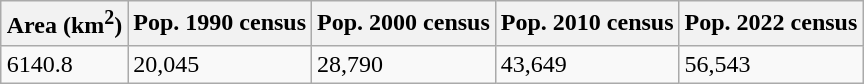<table class="wikitable" style="margin:1em auto;">
<tr>
<th>Area (km<sup>2</sup>)</th>
<th>Pop. 1990 census</th>
<th>Pop. 2000 census</th>
<th>Pop. 2010 census</th>
<th>Pop. 2022 census</th>
</tr>
<tr>
<td>6140.8</td>
<td>20,045</td>
<td>28,790</td>
<td>43,649</td>
<td>56,543</td>
</tr>
</table>
